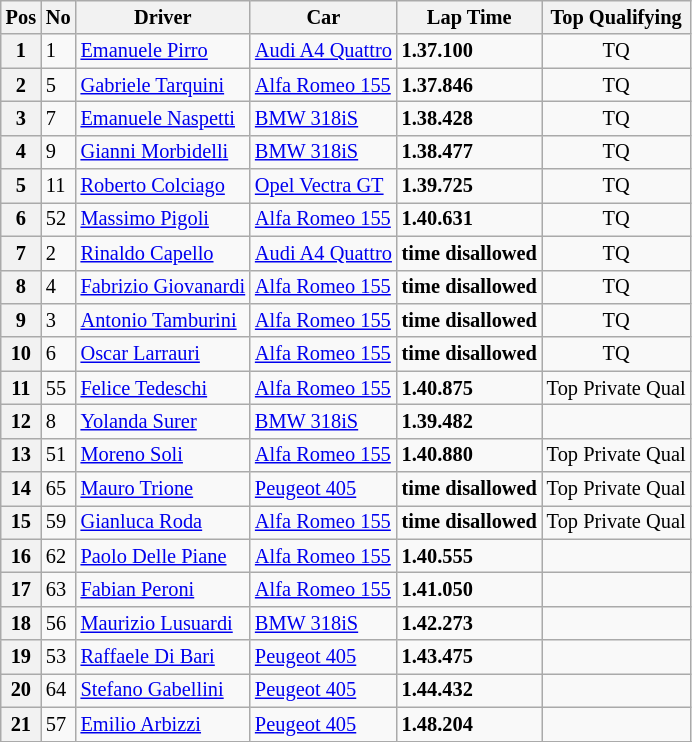<table class="wikitable" style="font-size: 85%;">
<tr>
<th>Pos</th>
<th>No</th>
<th>Driver</th>
<th>Car</th>
<th>Lap Time</th>
<th>Top Qualifying</th>
</tr>
<tr>
<th>1</th>
<td>1</td>
<td> <a href='#'>Emanuele Pirro</a></td>
<td><a href='#'>Audi A4 Quattro</a></td>
<td><strong>1.37.100</strong></td>
<td align=center>TQ</td>
</tr>
<tr>
<th>2</th>
<td>5</td>
<td> <a href='#'>Gabriele Tarquini</a></td>
<td><a href='#'>Alfa Romeo 155</a></td>
<td><strong>1.37.846</strong></td>
<td align=center>TQ</td>
</tr>
<tr>
<th>3</th>
<td>7</td>
<td> <a href='#'>Emanuele Naspetti</a></td>
<td><a href='#'>BMW 318iS</a></td>
<td><strong>1.38.428</strong></td>
<td align=center>TQ</td>
</tr>
<tr>
<th>4</th>
<td>9</td>
<td> <a href='#'>Gianni Morbidelli</a></td>
<td><a href='#'>BMW 318iS</a></td>
<td><strong>1.38.477</strong></td>
<td align=center>TQ</td>
</tr>
<tr>
<th>5</th>
<td>11</td>
<td> <a href='#'>Roberto Colciago</a></td>
<td><a href='#'> Opel Vectra GT</a></td>
<td><strong>1.39.725</strong></td>
<td align=center>TQ</td>
</tr>
<tr>
<th>6</th>
<td>52</td>
<td> <a href='#'>Massimo Pigoli</a></td>
<td><a href='#'>Alfa Romeo 155</a></td>
<td><strong>1.40.631</strong></td>
<td align=center>TQ</td>
</tr>
<tr>
<th>7</th>
<td>2</td>
<td> <a href='#'>Rinaldo Capello</a></td>
<td><a href='#'>Audi A4 Quattro</a></td>
<td><strong>time disallowed</strong></td>
<td align=center>TQ</td>
</tr>
<tr>
<th>8</th>
<td>4</td>
<td> <a href='#'>Fabrizio Giovanardi</a></td>
<td><a href='#'>Alfa Romeo 155</a></td>
<td><strong>time disallowed</strong></td>
<td align=center>TQ</td>
</tr>
<tr>
<th>9</th>
<td>3</td>
<td> <a href='#'>Antonio Tamburini</a></td>
<td><a href='#'>Alfa Romeo 155</a></td>
<td><strong>time disallowed</strong></td>
<td align=center>TQ</td>
</tr>
<tr>
<th>10</th>
<td>6</td>
<td> <a href='#'>Oscar Larrauri</a></td>
<td><a href='#'>Alfa Romeo 155</a></td>
<td><strong>time disallowed</strong></td>
<td align=center>TQ</td>
</tr>
<tr>
<th>11</th>
<td>55</td>
<td> <a href='#'>Felice Tedeschi</a></td>
<td><a href='#'>Alfa Romeo 155</a></td>
<td><strong>1.40.875</strong></td>
<td align=center>Top Private Qual</td>
</tr>
<tr>
<th>12</th>
<td>8</td>
<td> <a href='#'>Yolanda Surer</a></td>
<td><a href='#'>BMW 318iS</a></td>
<td><strong>1.39.482</strong></td>
<td></td>
</tr>
<tr>
<th>13</th>
<td>51</td>
<td> <a href='#'>Moreno Soli</a></td>
<td><a href='#'>Alfa Romeo 155</a></td>
<td><strong>1.40.880</strong></td>
<td align=center>Top Private Qual</td>
</tr>
<tr>
<th>14</th>
<td>65</td>
<td> <a href='#'>Mauro Trione</a></td>
<td><a href='#'>Peugeot 405</a></td>
<td><strong>time disallowed</strong></td>
<td align=center>Top Private Qual</td>
</tr>
<tr>
<th>15</th>
<td>59</td>
<td> <a href='#'>Gianluca Roda</a></td>
<td><a href='#'>Alfa Romeo 155</a></td>
<td><strong>time disallowed</strong></td>
<td align=center>Top Private Qual</td>
</tr>
<tr>
<th>16</th>
<td>62</td>
<td> <a href='#'>Paolo Delle Piane</a></td>
<td><a href='#'>Alfa Romeo 155</a></td>
<td><strong>1.40.555</strong></td>
<td></td>
</tr>
<tr>
<th>17</th>
<td>63</td>
<td> <a href='#'>Fabian Peroni</a></td>
<td><a href='#'>Alfa Romeo 155</a></td>
<td><strong>1.41.050</strong></td>
</tr>
<tr>
<th>18</th>
<td>56</td>
<td> <a href='#'>Maurizio Lusuardi</a></td>
<td><a href='#'>BMW 318iS</a></td>
<td><strong>1.42.273</strong></td>
<td></td>
</tr>
<tr>
<th>19</th>
<td>53</td>
<td> <a href='#'>Raffaele Di Bari</a></td>
<td><a href='#'>Peugeot 405</a></td>
<td><strong>1.43.475</strong></td>
<td></td>
</tr>
<tr>
<th>20</th>
<td>64</td>
<td> <a href='#'>Stefano Gabellini</a></td>
<td><a href='#'>Peugeot 405</a></td>
<td><strong>1.44.432</strong></td>
<td></td>
</tr>
<tr>
<th>21</th>
<td>57</td>
<td> <a href='#'>Emilio Arbizzi</a></td>
<td><a href='#'>Peugeot 405</a></td>
<td><strong>1.48.204</strong></td>
<td></td>
</tr>
<tr>
</tr>
</table>
